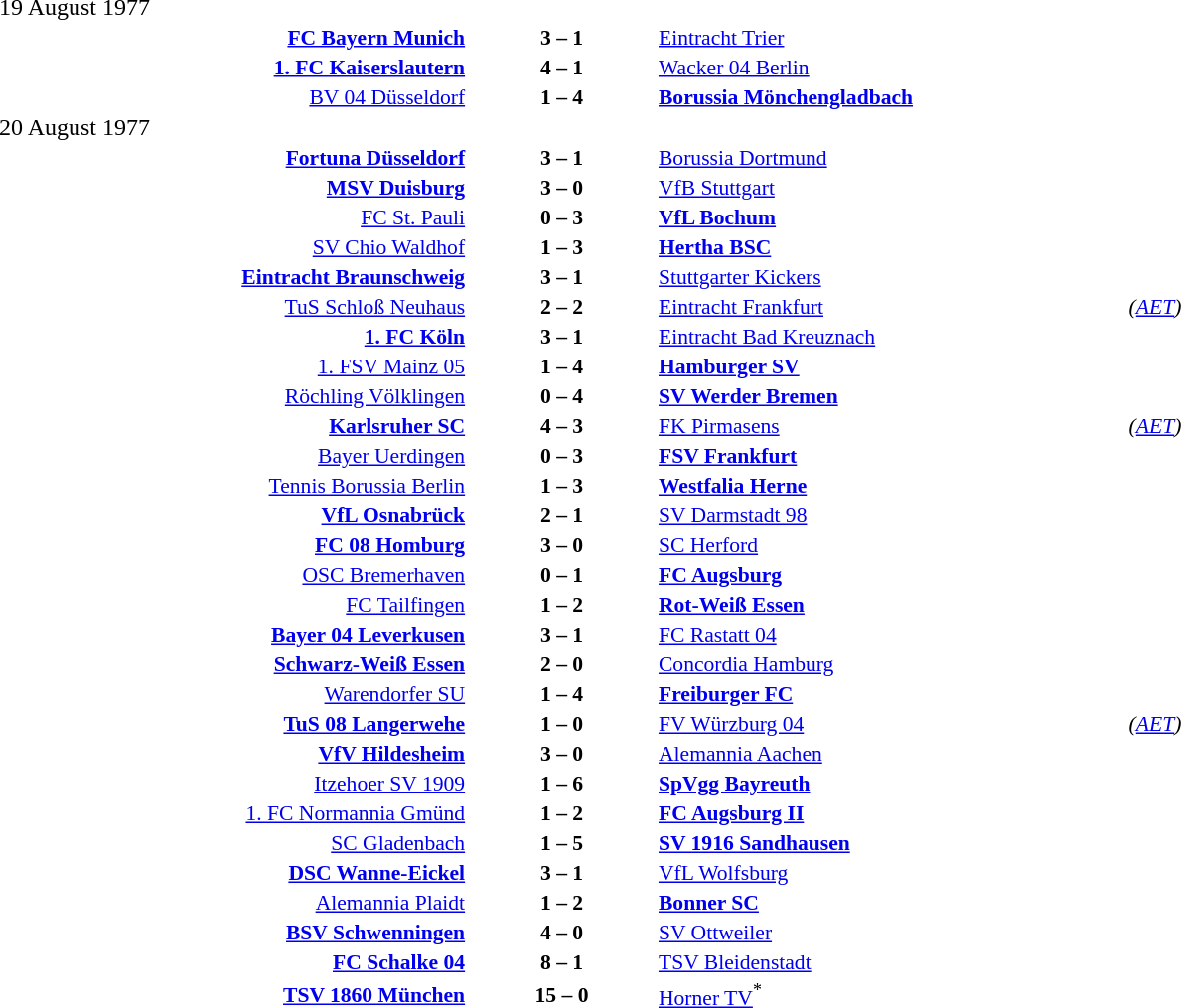<table width=100% cellspacing=1>
<tr>
<th width=25%></th>
<th width=10%></th>
<th width=25%></th>
<th></th>
</tr>
<tr>
<td>19 August 1977</td>
</tr>
<tr style=font-size:90%>
<td align=right><strong><a href='#'>FC Bayern Munich</a></strong></td>
<td align=center><strong>3 – 1</strong></td>
<td><a href='#'>Eintracht Trier</a></td>
</tr>
<tr style=font-size:90%>
<td align=right><strong><a href='#'>1. FC Kaiserslautern</a></strong></td>
<td align=center><strong>4 – 1</strong></td>
<td><a href='#'>Wacker 04 Berlin</a></td>
</tr>
<tr style=font-size:90%>
<td align=right><a href='#'>BV 04 Düsseldorf</a></td>
<td align=center><strong>1 – 4</strong></td>
<td><strong><a href='#'>Borussia Mönchengladbach</a></strong></td>
</tr>
<tr>
<td>20 August 1977</td>
</tr>
<tr style=font-size:90%>
<td align=right><strong><a href='#'>Fortuna Düsseldorf</a></strong></td>
<td align=center><strong>3 – 1</strong></td>
<td><a href='#'>Borussia Dortmund</a></td>
</tr>
<tr style=font-size:90%>
<td align=right><strong><a href='#'>MSV Duisburg</a></strong></td>
<td align=center><strong>3 – 0</strong></td>
<td><a href='#'>VfB Stuttgart</a></td>
</tr>
<tr style=font-size:90%>
<td align=right><a href='#'>FC St. Pauli</a></td>
<td align=center><strong>0 – 3</strong></td>
<td><strong><a href='#'>VfL Bochum</a></strong></td>
</tr>
<tr style=font-size:90%>
<td align=right><a href='#'>SV Chio Waldhof</a></td>
<td align=center><strong>1 – 3</strong></td>
<td><strong><a href='#'>Hertha BSC</a></strong></td>
</tr>
<tr style=font-size:90%>
<td align=right><strong><a href='#'>Eintracht Braunschweig</a></strong></td>
<td align=center><strong>3 – 1</strong></td>
<td><a href='#'>Stuttgarter Kickers</a></td>
</tr>
<tr style=font-size:90%>
<td align=right><a href='#'>TuS Schloß Neuhaus</a></td>
<td align=center><strong>2 – 2</strong></td>
<td><a href='#'>Eintracht Frankfurt</a></td>
<td><em>(<a href='#'>AET</a>)</em></td>
</tr>
<tr style=font-size:90%>
<td align=right><strong><a href='#'>1. FC Köln</a></strong></td>
<td align=center><strong>3 – 1</strong></td>
<td><a href='#'>Eintracht Bad Kreuznach</a></td>
</tr>
<tr style=font-size:90%>
<td align=right><a href='#'>1. FSV Mainz 05</a></td>
<td align=center><strong>1 – 4</strong></td>
<td><strong><a href='#'>Hamburger SV</a></strong></td>
</tr>
<tr style=font-size:90%>
<td align=right><a href='#'>Röchling Völklingen</a></td>
<td align=center><strong>0 – 4</strong></td>
<td><strong><a href='#'>SV Werder Bremen</a></strong></td>
</tr>
<tr style=font-size:90%>
<td align=right><strong><a href='#'>Karlsruher SC</a></strong></td>
<td align=center><strong>4 – 3</strong></td>
<td><a href='#'>FK Pirmasens</a></td>
<td><em>(<a href='#'>AET</a>)</em></td>
</tr>
<tr style=font-size:90%>
<td align=right><a href='#'>Bayer Uerdingen</a></td>
<td align=center><strong>0 – 3</strong></td>
<td><strong><a href='#'>FSV Frankfurt</a></strong></td>
</tr>
<tr style=font-size:90%>
<td align=right><a href='#'>Tennis Borussia Berlin</a></td>
<td align=center><strong>1 – 3</strong></td>
<td><strong><a href='#'>Westfalia Herne</a></strong></td>
</tr>
<tr style=font-size:90%>
<td align=right><strong><a href='#'>VfL Osnabrück</a></strong></td>
<td align=center><strong>2 – 1</strong></td>
<td><a href='#'>SV Darmstadt 98</a></td>
</tr>
<tr style=font-size:90%>
<td align=right><strong><a href='#'>FC 08 Homburg</a></strong></td>
<td align=center><strong>3 – 0</strong></td>
<td><a href='#'>SC Herford</a></td>
</tr>
<tr style=font-size:90%>
<td align=right><a href='#'>OSC Bremerhaven</a></td>
<td align=center><strong>0 – 1</strong></td>
<td><strong><a href='#'>FC Augsburg</a></strong></td>
</tr>
<tr style=font-size:90%>
<td align=right><a href='#'>FC Tailfingen</a></td>
<td align=center><strong>1 – 2</strong></td>
<td><strong><a href='#'>Rot-Weiß Essen</a></strong></td>
</tr>
<tr style=font-size:90%>
<td align=right><strong><a href='#'>Bayer 04 Leverkusen</a></strong></td>
<td align=center><strong>3 – 1</strong></td>
<td><a href='#'>FC Rastatt 04</a></td>
</tr>
<tr style=font-size:90%>
<td align=right><strong><a href='#'>Schwarz-Weiß Essen</a></strong></td>
<td align=center><strong>2 – 0</strong></td>
<td><a href='#'>Concordia Hamburg</a></td>
</tr>
<tr style=font-size:90%>
<td align=right><a href='#'>Warendorfer SU</a></td>
<td align=center><strong>1 – 4</strong></td>
<td><strong><a href='#'>Freiburger FC</a></strong></td>
</tr>
<tr style=font-size:90%>
<td align=right><strong><a href='#'>TuS 08 Langerwehe</a></strong></td>
<td align=center><strong>1 – 0</strong></td>
<td><a href='#'>FV Würzburg 04</a></td>
<td><em>(<a href='#'>AET</a>)</em></td>
</tr>
<tr style=font-size:90%>
<td align=right><strong><a href='#'>VfV Hildesheim</a></strong></td>
<td align=center><strong>3 – 0</strong></td>
<td><a href='#'>Alemannia Aachen</a></td>
</tr>
<tr style=font-size:90%>
<td align=right><a href='#'>Itzehoer SV 1909</a></td>
<td align=center><strong>1 – 6</strong></td>
<td><strong><a href='#'>SpVgg Bayreuth</a></strong></td>
</tr>
<tr style=font-size:90%>
<td align=right><a href='#'>1. FC Normannia Gmünd</a></td>
<td align=center><strong>1 – 2</strong></td>
<td><strong><a href='#'>FC Augsburg II</a></strong></td>
</tr>
<tr style=font-size:90%>
<td align=right><a href='#'>SC Gladenbach</a></td>
<td align=center><strong>1 – 5</strong></td>
<td><strong><a href='#'>SV 1916 Sandhausen</a></strong></td>
</tr>
<tr style=font-size:90%>
<td align=right><strong><a href='#'>DSC Wanne-Eickel</a></strong></td>
<td align=center><strong>3 – 1</strong></td>
<td><a href='#'>VfL Wolfsburg</a></td>
</tr>
<tr style=font-size:90%>
<td align=right><a href='#'>Alemannia Plaidt</a></td>
<td align=center><strong>1 – 2</strong></td>
<td><strong><a href='#'>Bonner SC</a></strong></td>
</tr>
<tr style=font-size:90%>
<td align=right><strong><a href='#'>BSV Schwenningen</a></strong></td>
<td align=center><strong>4 – 0</strong></td>
<td><a href='#'>SV Ottweiler</a></td>
</tr>
<tr style=font-size:90%>
<td align=right><strong><a href='#'>FC Schalke 04</a></strong></td>
<td align=center><strong>8 – 1</strong></td>
<td><a href='#'>TSV Bleidenstadt</a></td>
</tr>
<tr style=font-size:90%>
<td align=right><strong><a href='#'>TSV 1860 München</a></strong></td>
<td align=center><strong>15 – 0</strong></td>
<td><a href='#'>Horner TV</a><sup>*</sup></td>
</tr>
</table>
